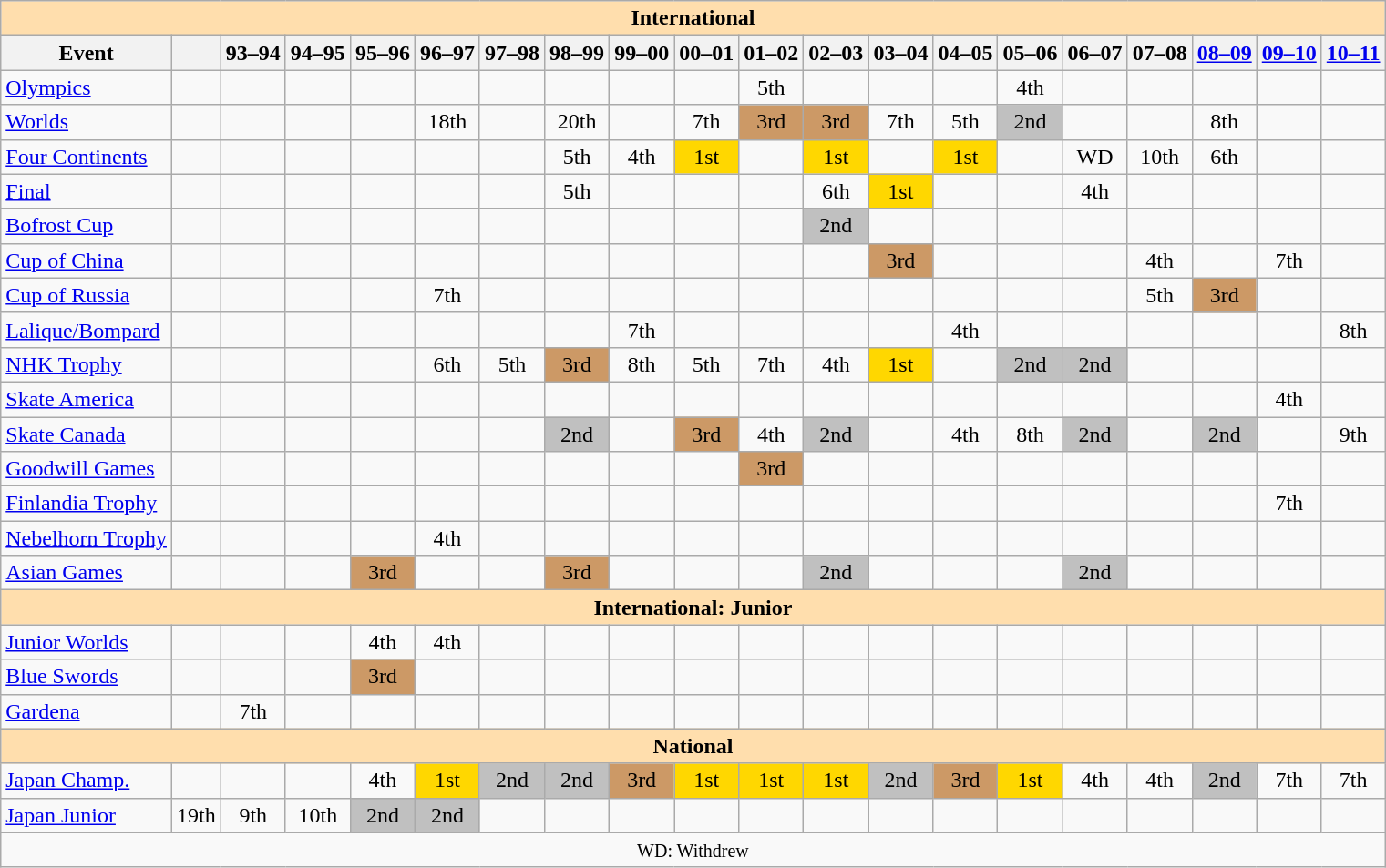<table class="wikitable" style="text-align:center">
<tr>
<th colspan="20" style="background-color: #ffdead; " align="center">International</th>
</tr>
<tr>
<th>Event</th>
<th></th>
<th>93–94</th>
<th>94–95</th>
<th>95–96</th>
<th>96–97</th>
<th>97–98</th>
<th>98–99</th>
<th>99–00</th>
<th>00–01</th>
<th>01–02</th>
<th>02–03</th>
<th>03–04</th>
<th>04–05</th>
<th>05–06</th>
<th>06–07</th>
<th>07–08</th>
<th><a href='#'>08–09</a></th>
<th><a href='#'>09–10</a></th>
<th><a href='#'>10–11</a></th>
</tr>
<tr>
<td align="left"><a href='#'>Olympics</a></td>
<td></td>
<td></td>
<td></td>
<td></td>
<td></td>
<td></td>
<td></td>
<td></td>
<td></td>
<td>5th</td>
<td></td>
<td></td>
<td></td>
<td>4th</td>
<td></td>
<td></td>
<td></td>
<td></td>
<td></td>
</tr>
<tr>
<td align="left"><a href='#'>Worlds</a></td>
<td></td>
<td></td>
<td></td>
<td></td>
<td>18th</td>
<td></td>
<td>20th</td>
<td></td>
<td>7th</td>
<td bgcolor="cc9966">3rd</td>
<td bgcolor="cc9966">3rd</td>
<td>7th</td>
<td>5th</td>
<td bgcolor="silver">2nd</td>
<td></td>
<td></td>
<td>8th</td>
<td></td>
<td></td>
</tr>
<tr>
<td align="left"><a href='#'>Four Continents</a></td>
<td></td>
<td></td>
<td></td>
<td></td>
<td></td>
<td></td>
<td>5th</td>
<td>4th</td>
<td bgcolor="gold">1st</td>
<td></td>
<td bgcolor="gold">1st</td>
<td></td>
<td bgcolor="gold">1st</td>
<td></td>
<td>WD</td>
<td>10th</td>
<td>6th</td>
<td></td>
<td></td>
</tr>
<tr>
<td align="left"> <a href='#'>Final</a></td>
<td></td>
<td></td>
<td></td>
<td></td>
<td></td>
<td></td>
<td>5th</td>
<td></td>
<td></td>
<td></td>
<td>6th</td>
<td bgcolor="gold">1st</td>
<td></td>
<td></td>
<td>4th</td>
<td></td>
<td></td>
<td></td>
<td></td>
</tr>
<tr>
<td align="left"> <a href='#'>Bofrost Cup</a></td>
<td></td>
<td></td>
<td></td>
<td></td>
<td></td>
<td></td>
<td></td>
<td></td>
<td></td>
<td></td>
<td bgcolor="silver">2nd</td>
<td></td>
<td></td>
<td></td>
<td></td>
<td></td>
<td></td>
<td></td>
<td></td>
</tr>
<tr>
<td align="left"> <a href='#'>Cup of China</a></td>
<td></td>
<td></td>
<td></td>
<td></td>
<td></td>
<td></td>
<td></td>
<td></td>
<td></td>
<td></td>
<td></td>
<td bgcolor="cc9966">3rd</td>
<td></td>
<td></td>
<td></td>
<td>4th</td>
<td></td>
<td>7th</td>
<td></td>
</tr>
<tr>
<td align="left"> <a href='#'>Cup of Russia</a></td>
<td></td>
<td></td>
<td></td>
<td></td>
<td>7th</td>
<td></td>
<td></td>
<td></td>
<td></td>
<td></td>
<td></td>
<td></td>
<td></td>
<td></td>
<td></td>
<td>5th</td>
<td bgcolor="cc9966">3rd</td>
<td></td>
<td></td>
</tr>
<tr>
<td align="left"> <a href='#'>Lalique/Bompard</a></td>
<td></td>
<td></td>
<td></td>
<td></td>
<td></td>
<td></td>
<td></td>
<td>7th</td>
<td></td>
<td></td>
<td></td>
<td></td>
<td>4th</td>
<td></td>
<td></td>
<td></td>
<td></td>
<td></td>
<td>8th</td>
</tr>
<tr>
<td align="left"> <a href='#'>NHK Trophy</a></td>
<td></td>
<td></td>
<td></td>
<td></td>
<td>6th</td>
<td>5th</td>
<td bgcolor="cc9966">3rd</td>
<td>8th</td>
<td>5th</td>
<td>7th</td>
<td>4th</td>
<td bgcolor="gold">1st</td>
<td></td>
<td bgcolor="silver">2nd</td>
<td bgcolor="silver">2nd</td>
<td></td>
<td></td>
<td></td>
<td></td>
</tr>
<tr>
<td align="left"> <a href='#'>Skate America</a></td>
<td></td>
<td></td>
<td></td>
<td></td>
<td></td>
<td></td>
<td></td>
<td></td>
<td></td>
<td></td>
<td></td>
<td></td>
<td></td>
<td></td>
<td></td>
<td></td>
<td></td>
<td>4th</td>
<td></td>
</tr>
<tr>
<td align="left"> <a href='#'>Skate Canada</a></td>
<td></td>
<td></td>
<td></td>
<td></td>
<td></td>
<td></td>
<td bgcolor="silver">2nd</td>
<td></td>
<td bgcolor="cc9966">3rd</td>
<td>4th</td>
<td bgcolor="silver">2nd</td>
<td></td>
<td>4th</td>
<td>8th</td>
<td bgcolor="silver">2nd</td>
<td></td>
<td bgcolor="silver">2nd</td>
<td></td>
<td>9th</td>
</tr>
<tr>
<td align="left"><a href='#'>Goodwill Games</a></td>
<td></td>
<td></td>
<td></td>
<td></td>
<td></td>
<td></td>
<td></td>
<td></td>
<td></td>
<td bgcolor="cc9966">3rd</td>
<td></td>
<td></td>
<td></td>
<td></td>
<td></td>
<td></td>
<td></td>
<td></td>
<td></td>
</tr>
<tr>
<td align="left"><a href='#'>Finlandia Trophy</a></td>
<td></td>
<td></td>
<td></td>
<td></td>
<td></td>
<td></td>
<td></td>
<td></td>
<td></td>
<td></td>
<td></td>
<td></td>
<td></td>
<td></td>
<td></td>
<td></td>
<td></td>
<td>7th</td>
<td></td>
</tr>
<tr>
<td align="left"><a href='#'>Nebelhorn Trophy</a></td>
<td></td>
<td></td>
<td></td>
<td></td>
<td>4th</td>
<td></td>
<td></td>
<td></td>
<td></td>
<td></td>
<td></td>
<td></td>
<td></td>
<td></td>
<td></td>
<td></td>
<td></td>
<td></td>
<td></td>
</tr>
<tr>
<td align="left"><a href='#'>Asian Games</a></td>
<td></td>
<td></td>
<td></td>
<td bgcolor="cc9966">3rd</td>
<td></td>
<td></td>
<td bgcolor="cc9966">3rd</td>
<td></td>
<td></td>
<td></td>
<td bgcolor="silver">2nd</td>
<td></td>
<td></td>
<td></td>
<td bgcolor="silver">2nd</td>
<td></td>
<td></td>
<td></td>
<td></td>
</tr>
<tr>
<th colspan="20" style="background-color: #ffdead; " align="center">International: Junior</th>
</tr>
<tr>
<td align="left"><a href='#'>Junior Worlds</a></td>
<td></td>
<td></td>
<td></td>
<td>4th</td>
<td>4th</td>
<td></td>
<td></td>
<td></td>
<td></td>
<td></td>
<td></td>
<td></td>
<td></td>
<td></td>
<td></td>
<td></td>
<td></td>
<td></td>
<td></td>
</tr>
<tr>
<td align="left"><a href='#'>Blue Swords</a></td>
<td></td>
<td></td>
<td></td>
<td bgcolor="cc9966">3rd</td>
<td></td>
<td></td>
<td></td>
<td></td>
<td></td>
<td></td>
<td></td>
<td></td>
<td></td>
<td></td>
<td></td>
<td></td>
<td></td>
<td></td>
<td></td>
</tr>
<tr>
<td align="left"><a href='#'>Gardena</a></td>
<td></td>
<td>7th</td>
<td></td>
<td></td>
<td></td>
<td></td>
<td></td>
<td></td>
<td></td>
<td></td>
<td></td>
<td></td>
<td></td>
<td></td>
<td></td>
<td></td>
<td></td>
<td></td>
<td></td>
</tr>
<tr>
<th colspan="20" style="background-color: #ffdead; " align="center">National</th>
</tr>
<tr>
<td align="left"><a href='#'>Japan Champ.</a></td>
<td></td>
<td></td>
<td></td>
<td>4th</td>
<td bgcolor="gold">1st</td>
<td bgcolor="silver">2nd</td>
<td bgcolor="silver">2nd</td>
<td bgcolor="cc9966">3rd</td>
<td bgcolor="gold">1st</td>
<td bgcolor="gold">1st</td>
<td bgcolor="gold">1st</td>
<td bgcolor="silver">2nd</td>
<td bgcolor="cc9966">3rd</td>
<td bgcolor="gold">1st</td>
<td>4th</td>
<td>4th</td>
<td bgcolor="silver">2nd</td>
<td>7th</td>
<td>7th</td>
</tr>
<tr>
<td align="left"><a href='#'>Japan Junior</a></td>
<td>19th</td>
<td>9th</td>
<td>10th</td>
<td bgcolor="silver">2nd</td>
<td bgcolor="silver">2nd</td>
<td></td>
<td></td>
<td></td>
<td></td>
<td></td>
<td></td>
<td></td>
<td></td>
<td></td>
<td></td>
<td></td>
<td></td>
<td></td>
<td></td>
</tr>
<tr>
<td colspan="20" align="center"><small> WD: Withdrew </small></td>
</tr>
</table>
